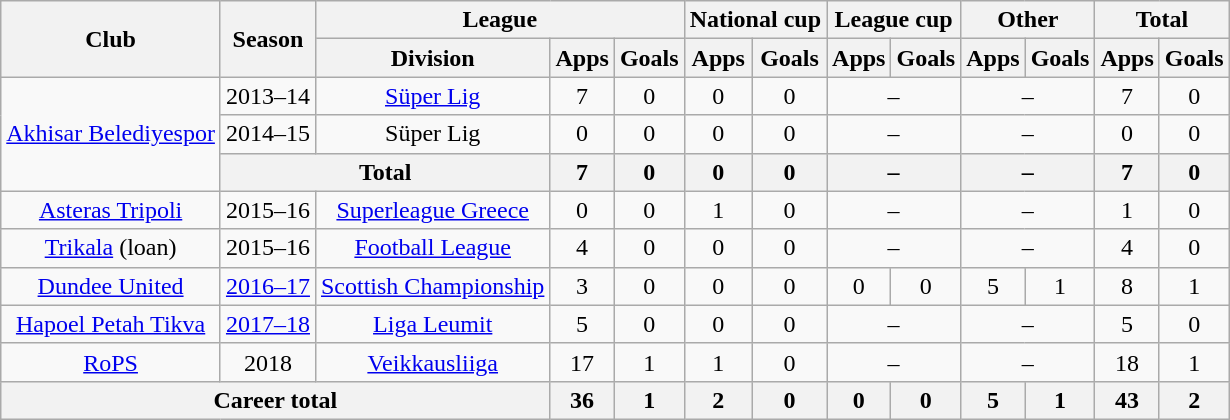<table class="wikitable" style="text-align:center">
<tr>
<th rowspan="2">Club</th>
<th rowspan="2">Season</th>
<th colspan="3">League</th>
<th colspan="2">National cup</th>
<th colspan="2">League cup</th>
<th colspan="2">Other</th>
<th colspan="2">Total</th>
</tr>
<tr>
<th>Division</th>
<th>Apps</th>
<th>Goals</th>
<th>Apps</th>
<th>Goals</th>
<th>Apps</th>
<th>Goals</th>
<th>Apps</th>
<th>Goals</th>
<th>Apps</th>
<th>Goals</th>
</tr>
<tr>
<td rowspan="3"><a href='#'>Akhisar Belediyespor</a></td>
<td>2013–14</td>
<td><a href='#'>Süper Lig</a></td>
<td>7</td>
<td>0</td>
<td>0</td>
<td>0</td>
<td colspan="2">–</td>
<td colspan="2">–</td>
<td>7</td>
<td>0</td>
</tr>
<tr>
<td>2014–15</td>
<td>Süper Lig</td>
<td>0</td>
<td>0</td>
<td>0</td>
<td>0</td>
<td colspan="2">–</td>
<td colspan="2">–</td>
<td>0</td>
<td>0</td>
</tr>
<tr>
<th colspan="2">Total</th>
<th>7</th>
<th>0</th>
<th>0</th>
<th>0</th>
<th colspan="2">–</th>
<th colspan="2">–</th>
<th>7</th>
<th>0</th>
</tr>
<tr>
<td><a href='#'>Asteras Tripoli</a></td>
<td>2015–16</td>
<td><a href='#'>Superleague Greece</a></td>
<td>0</td>
<td>0</td>
<td>1</td>
<td>0</td>
<td colspan="2">–</td>
<td colspan="2">–</td>
<td>1</td>
<td>0</td>
</tr>
<tr>
<td><a href='#'>Trikala</a> (loan)</td>
<td>2015–16</td>
<td><a href='#'>Football League</a></td>
<td>4</td>
<td>0</td>
<td>0</td>
<td>0</td>
<td colspan="2">–</td>
<td colspan="2">–</td>
<td>4</td>
<td>0</td>
</tr>
<tr>
<td><a href='#'>Dundee United</a></td>
<td><a href='#'>2016–17</a></td>
<td><a href='#'>Scottish Championship</a></td>
<td>3</td>
<td>0</td>
<td>0</td>
<td>0</td>
<td>0</td>
<td>0</td>
<td>5</td>
<td>1</td>
<td>8</td>
<td>1</td>
</tr>
<tr>
<td><a href='#'>Hapoel Petah Tikva</a></td>
<td><a href='#'>2017–18</a></td>
<td><a href='#'>Liga Leumit</a></td>
<td>5</td>
<td>0</td>
<td>0</td>
<td>0</td>
<td colspan="2">–</td>
<td colspan="2">–</td>
<td>5</td>
<td>0</td>
</tr>
<tr>
<td><a href='#'>RoPS</a></td>
<td>2018</td>
<td><a href='#'>Veikkausliiga</a></td>
<td>17</td>
<td>1</td>
<td>1</td>
<td>0</td>
<td colspan="2">–</td>
<td colspan="2">–</td>
<td>18</td>
<td>1</td>
</tr>
<tr>
<th colspan="3">Career total</th>
<th>36</th>
<th>1</th>
<th>2</th>
<th>0</th>
<th>0</th>
<th>0</th>
<th>5</th>
<th>1</th>
<th>43</th>
<th>2</th>
</tr>
</table>
